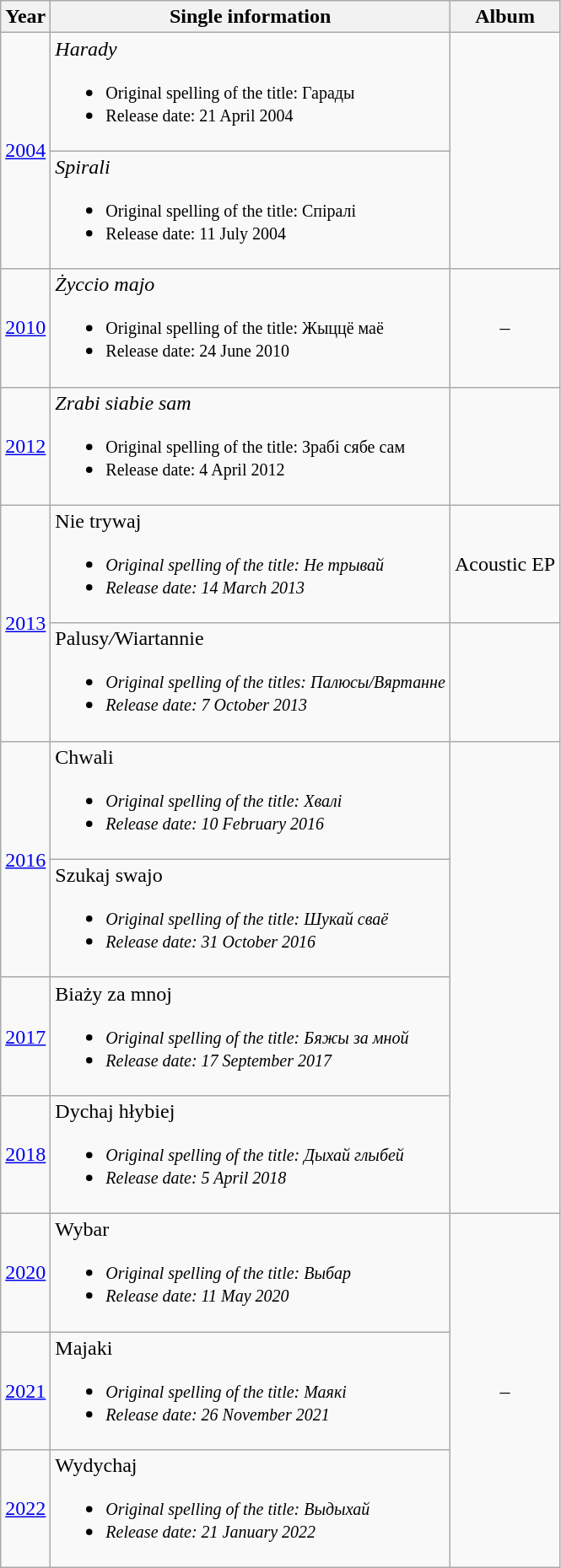<table class="wikitable">
<tr>
<th>Year</th>
<th>Single information</th>
<th>Album</th>
</tr>
<tr>
<td rowspan="2" align="center"><a href='#'>2004</a></td>
<td><em>Harady</em><br><ul><li><small>Original spelling of the title: Гарады</small></li><li><small>Release date: 21 April 2004</small></li></ul></td>
<td rowspan="2"><strong><em></em></strong></td>
</tr>
<tr>
<td><em>Spirali</em><br><ul><li><small>Original spelling of the title: Спіралі</small></li><li><small>Release date: 11 July 2004</small></li></ul></td>
</tr>
<tr>
<td align="center"><a href='#'>2010</a></td>
<td><em>Życcio majo</em><br><ul><li><small>Original spelling of the title: Жыццё маё</small></li><li><small>Release date: 24 June 2010</small></li></ul></td>
<td align="center">–</td>
</tr>
<tr>
<td align="center"><a href='#'>2012</a></td>
<td><em>Zrabi siabie sam</em><br><ul><li><small>Original spelling of the title: Зрабі сябе сам</small></li><li><small>Release date: 4 April 2012</small></li></ul></td>
<td><strong><em><strong><em></td>
</tr>
<tr>
<td rowspan="2" align="center"><a href='#'>2013</a></td>
<td></em>Nie trywaj<em><br><ul><li><small>Original spelling of the title: Не трывай</small></li><li><small>Release date: 14 March 2013</small></li></ul></td>
<td></em>Acoustic EP<em></td>
</tr>
<tr>
<td></em>Palusy<em>/</em>Wiartannie<em><br><ul><li><small>Original spelling of the titles: Палюсы/Вяртанне</small></li><li><small>Release date: 7 October 2013</small></li></ul></td>
<td></em></strong><strong><em></td>
</tr>
<tr>
<td rowspan="2" align="center"><a href='#'>2016</a></td>
<td></em>Chwali<em><br><ul><li><small>Original spelling of the title: Хвалі</small></li><li><small>Release date: 10 February 2016</small></li></ul></td>
<td rowspan="4"></em></strong><strong><em></td>
</tr>
<tr>
<td></em>Szukaj swajo<em><br><ul><li><small>Original spelling of the title: Шукай сваё</small></li><li><small>Release date: 31 October 2016</small></li></ul></td>
</tr>
<tr>
<td align="center"><a href='#'>2017</a></td>
<td></em>Biaży za mnoj<em><br><ul><li><small>Original spelling of the title: Бяжы за мной</small></li><li><small>Release date: 17 September 2017</small></li></ul></td>
</tr>
<tr>
<td align="center"><a href='#'>2018</a></td>
<td></em>Dychaj hłybiej<em><br><ul><li><small>Original spelling of the title: Дыхай глыбей</small></li><li><small>Release date: 5 April 2018</small></li></ul></td>
</tr>
<tr>
<td><a href='#'>2020</a></td>
<td></em>Wybar<em><br><ul><li><small>Original spelling of the title: Выбар</small></li><li><small>Release date: 11 May 2020</small></li></ul></td>
<td rowspan="3" align="center">–</td>
</tr>
<tr>
<td><a href='#'>2021</a></td>
<td></em>Majaki<em><br><ul><li><small>Original spelling of the title: Маякі</small></li><li><small>Release date: 26 November 2021</small></li></ul></td>
</tr>
<tr>
<td><a href='#'>2022</a></td>
<td></em>Wydychaj<em><br><ul><li><small>Original spelling of the title: Выдыхай</small></li><li><small>Release date: 21 January 2022</small></li></ul></td>
</tr>
</table>
